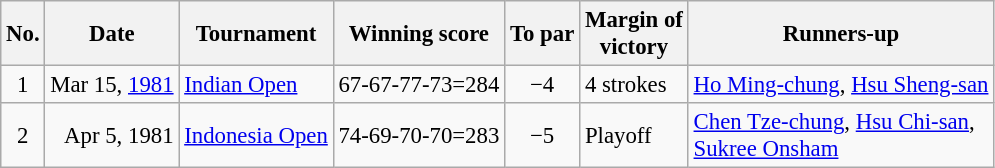<table class="wikitable" style="font-size:95%;">
<tr>
<th>No.</th>
<th>Date</th>
<th>Tournament</th>
<th>Winning score</th>
<th>To par</th>
<th>Margin of<br>victory</th>
<th>Runners-up</th>
</tr>
<tr>
<td align=center>1</td>
<td align=right>Mar 15, <a href='#'>1981</a></td>
<td><a href='#'>Indian Open</a></td>
<td align=right>67-67-77-73=284</td>
<td align=center>−4</td>
<td>4 strokes</td>
<td> <a href='#'>Ho Ming-chung</a>,  <a href='#'>Hsu Sheng-san</a></td>
</tr>
<tr>
<td align=center>2</td>
<td align=right>Apr 5, 1981</td>
<td><a href='#'>Indonesia Open</a></td>
<td align=right>74-69-70-70=283</td>
<td align=center>−5</td>
<td>Playoff</td>
<td> <a href='#'>Chen Tze-chung</a>,  <a href='#'>Hsu Chi-san</a>,<br> <a href='#'>Sukree Onsham</a></td>
</tr>
</table>
